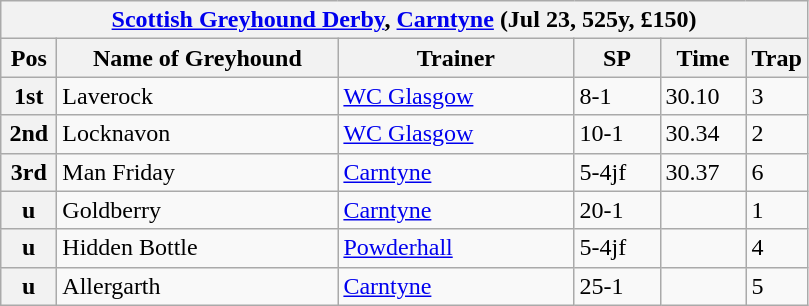<table class="wikitable">
<tr>
<th colspan="6"><a href='#'>Scottish Greyhound Derby</a>, <a href='#'>Carntyne</a> (Jul 23, 525y, £150)</th>
</tr>
<tr>
<th width=30>Pos</th>
<th width=180>Name of Greyhound</th>
<th width=150>Trainer</th>
<th width=50>SP</th>
<th width=50>Time</th>
<th width=30>Trap</th>
</tr>
<tr>
<th>1st</th>
<td>Laverock</td>
<td><a href='#'>WC Glasgow</a></td>
<td>8-1</td>
<td>30.10</td>
<td>3</td>
</tr>
<tr>
<th>2nd</th>
<td>Locknavon</td>
<td><a href='#'>WC Glasgow</a></td>
<td>10-1</td>
<td>30.34</td>
<td>2</td>
</tr>
<tr>
<th>3rd</th>
<td>Man Friday</td>
<td><a href='#'>Carntyne</a></td>
<td>5-4jf</td>
<td>30.37</td>
<td>6</td>
</tr>
<tr>
<th>u</th>
<td>Goldberry</td>
<td><a href='#'>Carntyne</a></td>
<td>20-1</td>
<td></td>
<td>1</td>
</tr>
<tr>
<th>u</th>
<td>Hidden Bottle</td>
<td><a href='#'>Powderhall</a></td>
<td>5-4jf</td>
<td></td>
<td>4</td>
</tr>
<tr>
<th>u</th>
<td>Allergarth</td>
<td><a href='#'>Carntyne</a></td>
<td>25-1</td>
<td></td>
<td>5</td>
</tr>
</table>
